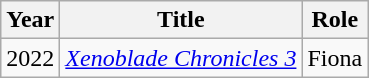<table class="wikitable sortable">
<tr>
<th>Year</th>
<th>Title</th>
<th>Role</th>
</tr>
<tr>
<td>2022</td>
<td><em><a href='#'>Xenoblade Chronicles 3</a></em></td>
<td>Fiona</td>
</tr>
</table>
